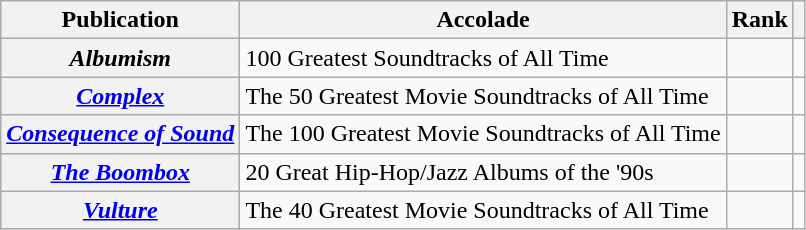<table class="wikitable sortable plainrowheaders">
<tr>
<th scope="col">Publication</th>
<th scope="col">Accolade</th>
<th scope="col">Rank</th>
<th scope="col" class="unsortable"></th>
</tr>
<tr>
<th scope="row"><em>Albumism</em></th>
<td>100 Greatest Soundtracks of All Time</td>
<td></td>
<td></td>
</tr>
<tr>
<th scope="row"><em><a href='#'>Complex</a></em></th>
<td>The 50 Greatest Movie Soundtracks of All Time</td>
<td></td>
<td></td>
</tr>
<tr>
<th scope="row"><em><a href='#'>Consequence of Sound</a></em></th>
<td>The 100 Greatest Movie Soundtracks of All Time</td>
<td></td>
<td></td>
</tr>
<tr>
<th scope="row"><em><a href='#'>The Boombox</a></em></th>
<td>20 Great Hip-Hop/Jazz Albums of the '90s</td>
<td></td>
<td></td>
</tr>
<tr>
<th scope="row"><em><a href='#'>Vulture</a></em></th>
<td>The 40 Greatest Movie Soundtracks of All Time</td>
<td></td>
<td></td>
</tr>
</table>
